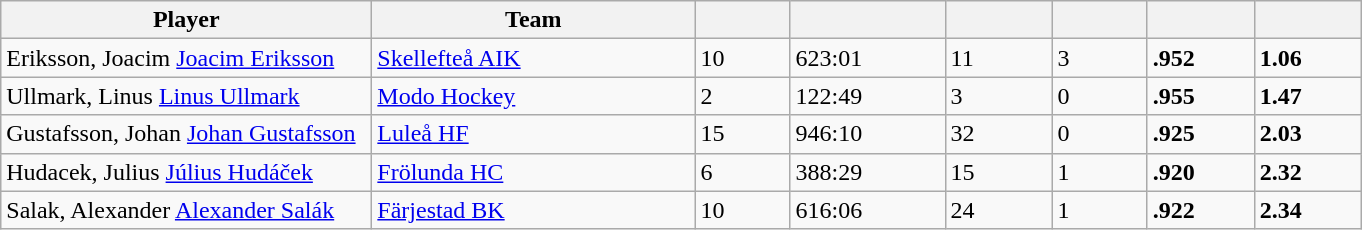<table class="wikitable sortable">
<tr>
<th style="width: 15em;">Player</th>
<th style="width: 13em;">Team</th>
<th style="width: 3.5em;"></th>
<th style="width: 6em;"></th>
<th style="width: 4em;"></th>
<th style="width: 3.5em;"></th>
<th style="width: 4em;"></th>
<th style="width: 4em;"></th>
</tr>
<tr>
<td><span>Eriksson, Joacim</span>  <a href='#'>Joacim Eriksson</a></td>
<td><a href='#'>Skellefteå AIK</a></td>
<td>10</td>
<td>623:01</td>
<td>11</td>
<td>3</td>
<td><strong>.952</strong></td>
<td><strong>1.06</strong></td>
</tr>
<tr>
<td><span>Ullmark, Linus</span>  <a href='#'>Linus Ullmark</a></td>
<td><a href='#'>Modo Hockey</a></td>
<td>2</td>
<td>122:49</td>
<td>3</td>
<td>0</td>
<td><strong>.955</strong></td>
<td><strong>1.47</strong></td>
</tr>
<tr>
<td><span>Gustafsson, Johan</span>  <a href='#'>Johan Gustafsson</a></td>
<td><a href='#'>Luleå HF</a></td>
<td>15</td>
<td>946:10</td>
<td>32</td>
<td>0</td>
<td><strong>.925</strong></td>
<td><strong>2.03</strong></td>
</tr>
<tr>
<td><span>Hudacek, Julius</span>  <a href='#'>Július Hudáček</a></td>
<td><a href='#'>Frölunda HC</a></td>
<td>6</td>
<td>388:29</td>
<td>15</td>
<td>1</td>
<td><strong>.920</strong></td>
<td><strong>2.32</strong></td>
</tr>
<tr>
<td><span>Salak, Alexander</span>  <a href='#'>Alexander Salák</a></td>
<td><a href='#'>Färjestad BK</a></td>
<td>10</td>
<td>616:06</td>
<td>24</td>
<td>1</td>
<td><strong>.922</strong></td>
<td><strong>2.34</strong></td>
</tr>
</table>
